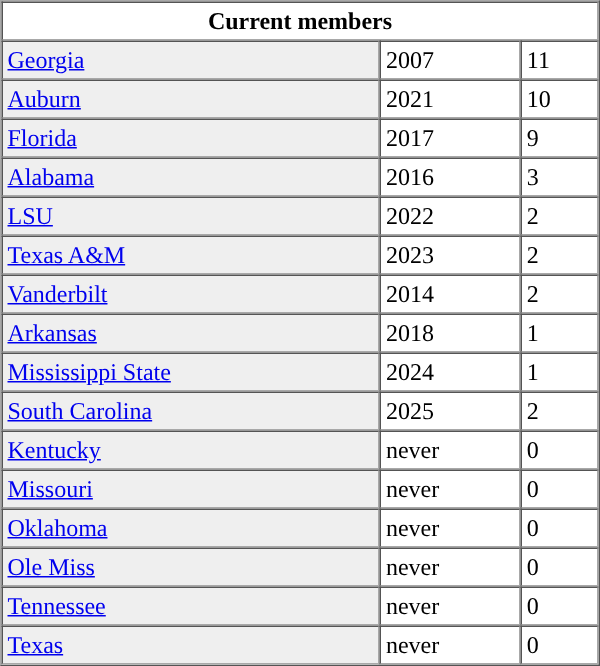<table border="1" cellpadding="3" cellspacing="0" align="right" width="400px">
<tr>
</tr>
<tr>
<td colspan=3 align="center"><strong>Current members</strong></td>
</tr>
<tr>
<td bgcolor="#efefef"><a href='#'>Georgia</a></td>
<td>2007</td>
<td>11</td>
</tr>
<tr>
<td bgcolor="#efefef"><a href='#'>Auburn</a></td>
<td>2021</td>
<td>10</td>
</tr>
<tr>
<td bgcolor="#efefef"><a href='#'>Florida</a></td>
<td>2017</td>
<td>9</td>
</tr>
<tr>
<td bgcolor="#efefef"><a href='#'>Alabama</a></td>
<td>2016</td>
<td>3</td>
</tr>
<tr>
<td bgcolor=#efefef><a href='#'>LSU</a></td>
<td>2022</td>
<td>2</td>
</tr>
<tr>
<td bgcolor="#efefef"><a href='#'>Texas A&M</a></td>
<td>2023</td>
<td>2</td>
</tr>
<tr>
<td bgcolor="#efefef"><a href='#'>Vanderbilt</a></td>
<td>2014</td>
<td>2</td>
</tr>
<tr>
<td bgcolor="#efefef"><a href='#'>Arkansas</a></td>
<td>2018</td>
<td>1</td>
</tr>
<tr>
<td bgcolor=#efefef><a href='#'>Mississippi State</a></td>
<td>2024</td>
<td>1</td>
</tr>
<tr>
<td bgcolor="#efefef"><a href='#'>South Carolina</a></td>
<td>2025</td>
<td>2</td>
</tr>
<tr>
<td bgcolor="#efefef"><a href='#'>Kentucky</a></td>
<td>never</td>
<td>0</td>
</tr>
<tr>
<td bgcolor="#efefef"><a href='#'>Missouri</a></td>
<td>never</td>
<td>0</td>
</tr>
<tr>
<td bgcolor="#efefef"><a href='#'>Oklahoma</a></td>
<td>never</td>
<td>0</td>
</tr>
<tr>
<td bgcolor="#efefef"><a href='#'>Ole Miss</a></td>
<td>never</td>
<td>0</td>
</tr>
<tr>
<td bgcolor="#efefef"><a href='#'>Tennessee</a></td>
<td>never</td>
<td>0</td>
</tr>
<tr>
<td bgcolor="#efefef"><a href='#'>Texas</a></td>
<td>never</td>
<td>0</td>
</tr>
</table>
